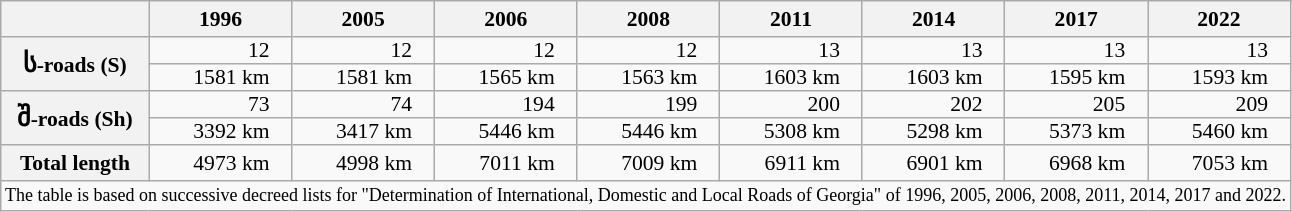<table class="wikitable mw-datatable" style="border:none;text-align:right;font-size:90%">
<tr>
<th></th>
<th>1996</th>
<th>2005</th>
<th>2006</th>
<th>2008</th>
<th>2011</th>
<th>2014</th>
<th>2017</th>
<th>2022</th>
</tr>
<tr>
<th rowspan="2"><big>ს</big>-roads (S)</th>
<td style="padding: 0em 1em 0em 1em;">12</td>
<td style="padding: 0em 1em 0em 1em;">12</td>
<td style="padding: 0em 1em 0em 1em;">12</td>
<td style="padding: 0em 1em 0em 1em;">12</td>
<td style="padding: 0em 1em 0em 1em;">13</td>
<td style="padding: 0em 1em 0em 1em;">13</td>
<td style="padding: 0em 1em 0em 1em;">13</td>
<td style="padding: 0em 1em 0em 1em;">13</td>
</tr>
<tr>
<td style="padding: 0em 1em 0em 1em;">1581 km<br></td>
<td style="padding: 0em 1em 0em 1em;">1581 km<br></td>
<td style="padding: 0em 1em 0em 1em;">1565 km<br></td>
<td style="padding: 0em 1em 0em 1em;">1563 km<br></td>
<td style="padding: 0em 1em 0em 1em;">1603 km<br></td>
<td style="padding: 0em 1em 0em 1em;">1603 km<br></td>
<td style="padding: 0em 1em 0em 1em;">1595 km<br></td>
<td style="padding: 0em 1em 0em 1em;">1593 km<br></td>
</tr>
<tr>
<th rowspan="2"><big>შ</big>-roads (Sh)</th>
<td style="padding: 0em 1em 0em 1em;">73</td>
<td style="padding: 0em 1em 0em 1em;">74</td>
<td style="padding: 0em 1em 0em 1em;">194</td>
<td style="padding: 0em 1em 0em 1em;">199</td>
<td style="padding: 0em 1em 0em 1em;">200</td>
<td style="padding: 0em 1em 0em 1em;">202</td>
<td style="padding: 0em 1em 0em 1em;">205</td>
<td style="padding: 0em 1em 0em 1em;">209</td>
</tr>
<tr>
<td style="padding: 0em 1em 0em 1em;">3392 km<br></td>
<td style="padding: 0em 1em 0em 1em;">3417 km<br></td>
<td style="padding: 0em 1em 0em 1em;">5446 km<br></td>
<td style="padding: 0em 1em 0em 1em;">5446 km<br></td>
<td style="padding: 0em 1em 0em 1em;">5308 km<br></td>
<td style="padding: 0em 1em 0em 1em;">5298 km<br></td>
<td style="padding: 0em 1em 0em 1em;">5373 km<br></td>
<td style="padding: 0em 1em 0em 1em;">5460 km<br></td>
</tr>
<tr>
<th>Total length</th>
<td style="padding: 0em 1em 0em 1em;">4973 km<br></td>
<td style="padding: 0em 1em 0em 1em;">4998 km<br></td>
<td style="padding: 0em 1em 0em 1em;">7011 km<br></td>
<td style="padding: 0em 1em 0em 1em;">7009 km<br></td>
<td style="padding: 0em 1em 0em 1em;">6911 km<br></td>
<td style="padding: 0em 1em 0em 1em;">6901 km<br></td>
<td style="padding: 0em 1em 0em 1em;">6968 km<br></td>
<td style="padding: 0em 1em 0em 1em;">7053 km<br></td>
</tr>
<tr>
<td colspan="30" style="font-size: 9pt;text-align:left;">The table is based on successive decreed lists for "Determination of International, Domestic and Local Roads of Georgia" of 1996, 2005, 2006, 2008, 2011, 2014, 2017 and 2022.</td>
</tr>
</table>
